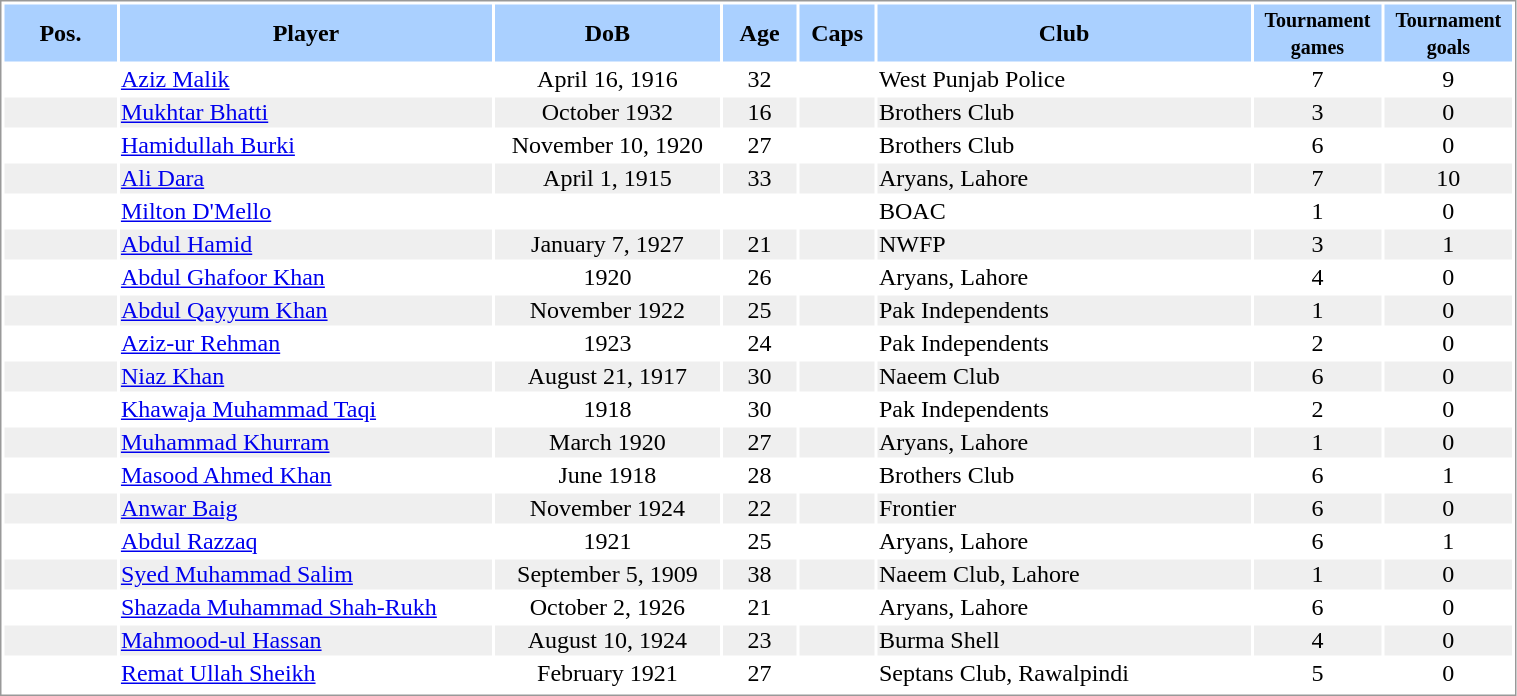<table border="0" width="80%" style="border: 1px solid #999; background-color:#FFFFFF; text-align:center">
<tr align="center" bgcolor="#AAD0FF">
<th width=6%>Pos.</th>
<th width=20%>Player</th>
<th width=12%>DoB</th>
<th width=4%>Age</th>
<th width=4%>Caps</th>
<th width=20%>Club</th>
<th width=5%><small>Tournament<br>games</small></th>
<th width=5%><small>Tournament<br>goals</small></th>
</tr>
<tr>
<td></td>
<td align="left"><a href='#'>Aziz Malik</a></td>
<td>April 16, 1916</td>
<td>32</td>
<td></td>
<td align="left"> West Punjab Police</td>
<td>7</td>
<td>9</td>
</tr>
<tr bgcolor="#EFEFEF">
<td></td>
<td align="left"><a href='#'>Mukhtar Bhatti</a></td>
<td>October 1932</td>
<td>16</td>
<td></td>
<td align="left"> Brothers Club</td>
<td>3</td>
<td>0</td>
</tr>
<tr>
<td></td>
<td align="left"><a href='#'>Hamidullah Burki</a></td>
<td>November 10, 1920</td>
<td>27</td>
<td></td>
<td align="left"> Brothers Club</td>
<td>6</td>
<td>0</td>
</tr>
<tr bgcolor="#EFEFEF">
<td></td>
<td align="left"><a href='#'>Ali Dara</a></td>
<td>April 1, 1915</td>
<td>33</td>
<td></td>
<td align="left"> Aryans, Lahore</td>
<td>7</td>
<td>10</td>
</tr>
<tr>
<td></td>
<td align="left"><a href='#'>Milton D'Mello</a></td>
<td></td>
<td></td>
<td></td>
<td align="left"> BOAC</td>
<td>1</td>
<td>0</td>
</tr>
<tr bgcolor="#EFEFEF">
<td></td>
<td align="left"><a href='#'>Abdul Hamid</a></td>
<td>January 7, 1927</td>
<td>21</td>
<td></td>
<td align="left"> NWFP</td>
<td>3</td>
<td>1</td>
</tr>
<tr>
<td></td>
<td align="left"><a href='#'>Abdul Ghafoor Khan</a></td>
<td>1920</td>
<td>26</td>
<td></td>
<td align="left"> Aryans, Lahore</td>
<td>4</td>
<td>0</td>
</tr>
<tr bgcolor="#EFEFEF">
<td></td>
<td align="left"><a href='#'>Abdul Qayyum Khan</a></td>
<td>November 1922</td>
<td>25</td>
<td></td>
<td align="left"> Pak Independents</td>
<td>1</td>
<td>0</td>
</tr>
<tr>
<td></td>
<td align="left"><a href='#'>Aziz-ur Rehman</a></td>
<td>1923</td>
<td>24</td>
<td></td>
<td align="left"> Pak Independents</td>
<td>2</td>
<td>0</td>
</tr>
<tr bgcolor="#EFEFEF">
<td></td>
<td align="left"><a href='#'>Niaz Khan</a></td>
<td>August 21, 1917</td>
<td>30</td>
<td></td>
<td align="left"> Naeem Club</td>
<td>6</td>
<td>0</td>
</tr>
<tr>
<td></td>
<td align="left"><a href='#'>Khawaja Muhammad Taqi</a></td>
<td>1918</td>
<td>30</td>
<td></td>
<td align="left"> Pak Independents</td>
<td>2</td>
<td>0</td>
</tr>
<tr bgcolor="#EFEFEF">
<td></td>
<td align="left"><a href='#'>Muhammad Khurram</a></td>
<td>March 1920</td>
<td>27</td>
<td></td>
<td align="left"> Aryans, Lahore</td>
<td>1</td>
<td>0</td>
</tr>
<tr>
<td></td>
<td align="left"><a href='#'>Masood Ahmed Khan</a></td>
<td>June 1918</td>
<td>28</td>
<td></td>
<td align="left"> Brothers Club</td>
<td>6</td>
<td>1</td>
</tr>
<tr bgcolor="#EFEFEF">
<td></td>
<td align="left"><a href='#'>Anwar Baig</a></td>
<td>November 1924</td>
<td>22</td>
<td></td>
<td align="left"> Frontier</td>
<td>6</td>
<td>0</td>
</tr>
<tr>
<td></td>
<td align="left"><a href='#'>Abdul Razzaq</a></td>
<td>1921</td>
<td>25</td>
<td></td>
<td align="left"> Aryans, Lahore</td>
<td>6</td>
<td>1</td>
</tr>
<tr bgcolor="#EFEFEF">
<td></td>
<td align="left"><a href='#'>Syed Muhammad Salim</a></td>
<td>September 5, 1909</td>
<td>38</td>
<td></td>
<td align="left"> Naeem Club, Lahore</td>
<td>1</td>
<td>0</td>
</tr>
<tr>
<td></td>
<td align="left"><a href='#'>Shazada Muhammad Shah-Rukh</a></td>
<td>October 2, 1926</td>
<td>21</td>
<td></td>
<td align="left"> Aryans, Lahore</td>
<td>6</td>
<td>0</td>
</tr>
<tr bgcolor="#EFEFEF">
<td></td>
<td align="left"><a href='#'>Mahmood-ul Hassan</a></td>
<td>August 10, 1924</td>
<td>23</td>
<td></td>
<td align="left"> Burma Shell</td>
<td>4</td>
<td>0</td>
</tr>
<tr>
<td></td>
<td align="left"><a href='#'>Remat Ullah Sheikh</a></td>
<td>February 1921</td>
<td>27</td>
<td></td>
<td align="left"> Septans Club, Rawalpindi</td>
<td>5</td>
<td>0</td>
</tr>
<tr bgcolor="#EFEFEF">
</tr>
</table>
